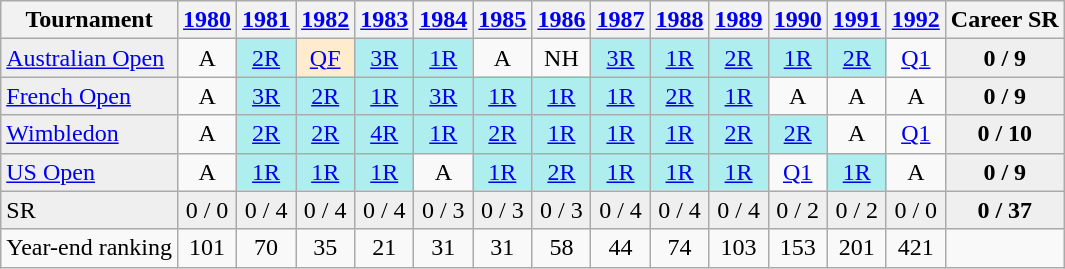<table class="wikitable">
<tr>
<th>Tournament</th>
<th><a href='#'>1980</a></th>
<th><a href='#'>1981</a></th>
<th><a href='#'>1982</a></th>
<th><a href='#'>1983</a></th>
<th><a href='#'>1984</a></th>
<th><a href='#'>1985</a></th>
<th><a href='#'>1986</a></th>
<th><a href='#'>1987</a></th>
<th><a href='#'>1988</a></th>
<th><a href='#'>1989</a></th>
<th><a href='#'>1990</a></th>
<th><a href='#'>1991</a></th>
<th><a href='#'>1992</a></th>
<th>Career SR</th>
</tr>
<tr>
<td style="background:#EFEFEF;"><a href='#'>Australian Open</a></td>
<td align="center">A</td>
<td align="center" style="background:#afeeee;"><a href='#'>2R</a></td>
<td align="center" style="background:#ffebcd;"><a href='#'>QF</a></td>
<td align="center" style="background:#afeeee;"><a href='#'>3R</a></td>
<td align="center" style="background:#afeeee;"><a href='#'>1R</a></td>
<td align="center">A</td>
<td align="center">NH</td>
<td align="center" style="background:#afeeee;"><a href='#'>3R</a></td>
<td align="center" style="background:#afeeee;"><a href='#'>1R</a></td>
<td align="center" style="background:#afeeee;"><a href='#'>2R</a></td>
<td align="center" style="background:#afeeee;"><a href='#'>1R</a></td>
<td align="center" style="background:#afeeee;"><a href='#'>2R</a></td>
<td align="center"><a href='#'>Q1</a></td>
<td align="center" style="background:#EFEFEF;"><strong>0 / 9</strong></td>
</tr>
<tr>
<td style="background:#EFEFEF;"><a href='#'>French Open</a></td>
<td align="center">A</td>
<td align="center" style="background:#afeeee;"><a href='#'>3R</a></td>
<td align="center" style="background:#afeeee;"><a href='#'>2R</a></td>
<td align="center" style="background:#afeeee;"><a href='#'>1R</a></td>
<td align="center" style="background:#afeeee;"><a href='#'>3R</a></td>
<td align="center" style="background:#afeeee;"><a href='#'>1R</a></td>
<td align="center" style="background:#afeeee;"><a href='#'>1R</a></td>
<td align="center" style="background:#afeeee;"><a href='#'>1R</a></td>
<td align="center" style="background:#afeeee;"><a href='#'>2R</a></td>
<td align="center" style="background:#afeeee;"><a href='#'>1R</a></td>
<td align="center">A</td>
<td align="center">A</td>
<td align="center">A</td>
<td align="center" style="background:#EFEFEF;"><strong>0 / 9</strong></td>
</tr>
<tr>
<td style="background:#EFEFEF;"><a href='#'>Wimbledon</a></td>
<td align="center">A</td>
<td align="center" style="background:#afeeee;"><a href='#'>2R</a></td>
<td align="center" style="background:#afeeee;"><a href='#'>2R</a></td>
<td align="center" style="background:#afeeee;"><a href='#'>4R</a></td>
<td align="center" style="background:#afeeee;"><a href='#'>1R</a></td>
<td align="center" style="background:#afeeee;"><a href='#'>2R</a></td>
<td align="center" style="background:#afeeee;"><a href='#'>1R</a></td>
<td align="center" style="background:#afeeee;"><a href='#'>1R</a></td>
<td align="center" style="background:#afeeee;"><a href='#'>1R</a></td>
<td align="center" style="background:#afeeee;"><a href='#'>2R</a></td>
<td align="center" style="background:#afeeee;"><a href='#'>2R</a></td>
<td align="center">A</td>
<td align="center"><a href='#'>Q1</a></td>
<td align="center" style="background:#EFEFEF;"><strong>0 / 10</strong></td>
</tr>
<tr>
<td style="background:#EFEFEF;"><a href='#'>US Open</a></td>
<td align="center">A</td>
<td align="center" style="background:#afeeee;"><a href='#'>1R</a></td>
<td align="center" style="background:#afeeee;"><a href='#'>1R</a></td>
<td align="center" style="background:#afeeee;"><a href='#'>1R</a></td>
<td align="center">A</td>
<td align="center" style="background:#afeeee;"><a href='#'>1R</a></td>
<td align="center" style="background:#afeeee;"><a href='#'>2R</a></td>
<td align="center" style="background:#afeeee;"><a href='#'>1R</a></td>
<td align="center" style="background:#afeeee;"><a href='#'>1R</a></td>
<td align="center" style="background:#afeeee;"><a href='#'>1R</a></td>
<td align="center"><a href='#'>Q1</a></td>
<td align="center" style="background:#afeeee;"><a href='#'>1R</a></td>
<td align="center">A</td>
<td align="center" style="background:#EFEFEF;"><strong>0 / 9</strong></td>
</tr>
<tr>
<td style="background:#EFEFEF;">SR</td>
<td align="center" style="background:#EFEFEF;">0 / 0</td>
<td align="center" style="background:#EFEFEF;">0 / 4</td>
<td align="center" style="background:#EFEFEF;">0 / 4</td>
<td align="center" style="background:#EFEFEF;">0 / 4</td>
<td align="center" style="background:#EFEFEF;">0 / 3</td>
<td align="center" style="background:#EFEFEF;">0 / 3</td>
<td align="center" style="background:#EFEFEF;">0 / 3</td>
<td align="center" style="background:#EFEFEF;">0 / 4</td>
<td align="center" style="background:#EFEFEF;">0 / 4</td>
<td align="center" style="background:#EFEFEF;">0 / 4</td>
<td align="center" style="background:#EFEFEF;">0 / 2</td>
<td align="center" style="background:#EFEFEF;">0 / 2</td>
<td align="center" style="background:#EFEFEF;">0 / 0</td>
<td align="center" style="background:#EFEFEF;"><strong>0 / 37</strong></td>
</tr>
<tr>
<td align=left>Year-end ranking</td>
<td align="center">101</td>
<td align="center">70</td>
<td align="center">35</td>
<td align="center">21</td>
<td align="center">31</td>
<td align="center">31</td>
<td align="center">58</td>
<td align="center">44</td>
<td align="center">74</td>
<td align="center">103</td>
<td align="center">153</td>
<td align="center">201</td>
<td align="center">421</td>
</tr>
</table>
